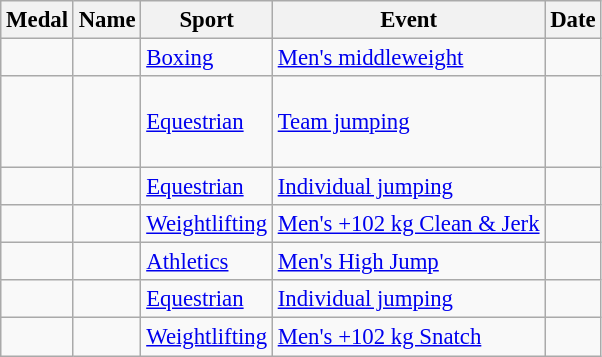<table class="wikitable sortable" style="font-size:95%">
<tr>
<th>Medal</th>
<th>Name</th>
<th>Sport</th>
<th>Event</th>
<th>Date</th>
</tr>
<tr>
<td></td>
<td></td>
<td><a href='#'>Boxing</a></td>
<td><a href='#'>Men's middleweight</a></td>
<td></td>
</tr>
<tr>
<td></td>
<td><br><br><br></td>
<td><a href='#'>Equestrian</a></td>
<td><a href='#'>Team jumping</a></td>
<td></td>
</tr>
<tr>
<td></td>
<td></td>
<td><a href='#'>Equestrian</a></td>
<td><a href='#'>Individual jumping</a></td>
<td></td>
</tr>
<tr>
<td></td>
<td></td>
<td><a href='#'>Weightlifting</a></td>
<td><a href='#'>Men's +102 kg Clean & Jerk</a></td>
<td></td>
</tr>
<tr>
<td></td>
<td></td>
<td><a href='#'>Athletics</a></td>
<td><a href='#'>Men's High Jump</a></td>
<td></td>
</tr>
<tr>
<td></td>
<td></td>
<td><a href='#'>Equestrian</a></td>
<td><a href='#'>Individual jumping</a></td>
<td></td>
</tr>
<tr>
<td></td>
<td></td>
<td><a href='#'>Weightlifting</a></td>
<td><a href='#'>Men's +102 kg Snatch</a></td>
<td></td>
</tr>
</table>
